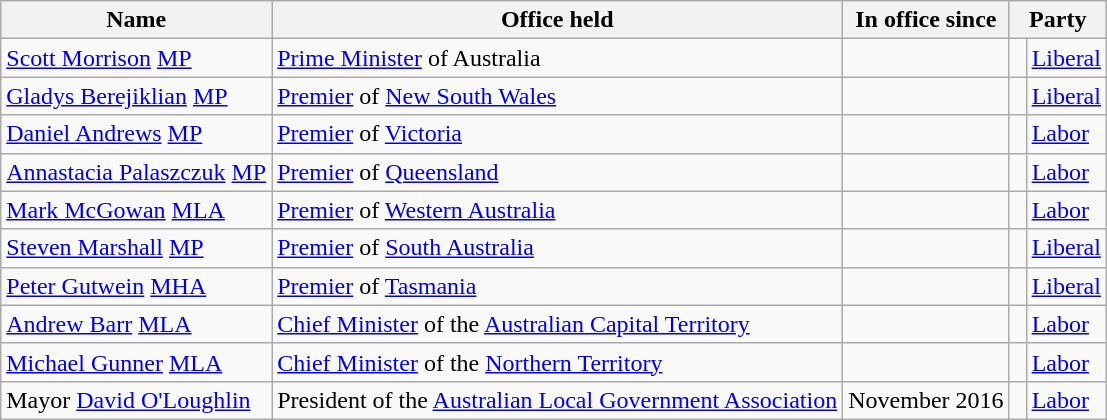<table class="sortable wikitable">
<tr>
<th>Name</th>
<th>Office held</th>
<th>In office since</th>
<th colspan="2">Party</th>
</tr>
<tr>
<td><a href='#'>Scott Morrison</a> <a href='#'>MP</a></td>
<td><a href='#'>Prime Minister</a> of Australia</td>
<td></td>
<td> </td>
<td><a href='#'>Liberal</a></td>
</tr>
<tr>
<td><a href='#'>Gladys Berejiklian</a> <a href='#'>MP</a></td>
<td><a href='#'>Premier</a> of <a href='#'>New South Wales</a></td>
<td></td>
<td> </td>
<td><a href='#'>Liberal</a></td>
</tr>
<tr>
<td><a href='#'>Daniel Andrews</a> <a href='#'>MP</a></td>
<td><a href='#'>Premier</a> of <a href='#'>Victoria</a></td>
<td></td>
<td> </td>
<td><a href='#'>Labor</a></td>
</tr>
<tr>
<td><a href='#'>Annastacia Palaszczuk</a> <a href='#'>MP</a></td>
<td><a href='#'>Premier</a> of <a href='#'>Queensland</a></td>
<td></td>
<td> </td>
<td><a href='#'>Labor</a></td>
</tr>
<tr>
<td><a href='#'>Mark McGowan</a> <a href='#'>MLA</a></td>
<td><a href='#'>Premier</a> of <a href='#'>Western Australia</a></td>
<td></td>
<td> </td>
<td><a href='#'>Labor</a></td>
</tr>
<tr>
<td><a href='#'>Steven Marshall</a> <a href='#'>MP</a></td>
<td><a href='#'>Premier</a> of <a href='#'>South Australia</a></td>
<td></td>
<td> </td>
<td><a href='#'>Liberal</a></td>
</tr>
<tr>
<td><a href='#'>Peter Gutwein</a> <a href='#'>MHA</a></td>
<td><a href='#'>Premier</a> of <a href='#'>Tasmania</a></td>
<td></td>
<td> </td>
<td><a href='#'>Liberal</a></td>
</tr>
<tr>
<td><a href='#'>Andrew Barr</a> <a href='#'>MLA</a></td>
<td><a href='#'>Chief Minister</a> of the <a href='#'>Australian Capital Territory</a></td>
<td></td>
<td> </td>
<td><a href='#'>Labor</a></td>
</tr>
<tr>
<td><a href='#'>Michael Gunner</a> <a href='#'>MLA</a></td>
<td><a href='#'>Chief Minister</a> of the <a href='#'>Northern Territory</a></td>
<td></td>
<td> </td>
<td><a href='#'>Labor</a></td>
</tr>
<tr>
<td>Mayor <a href='#'>David O'Loughlin</a></td>
<td>President of the <a href='#'>Australian Local Government Association</a></td>
<td>November 2016</td>
<td> </td>
<td><a href='#'>Labor</a></td>
</tr>
</table>
